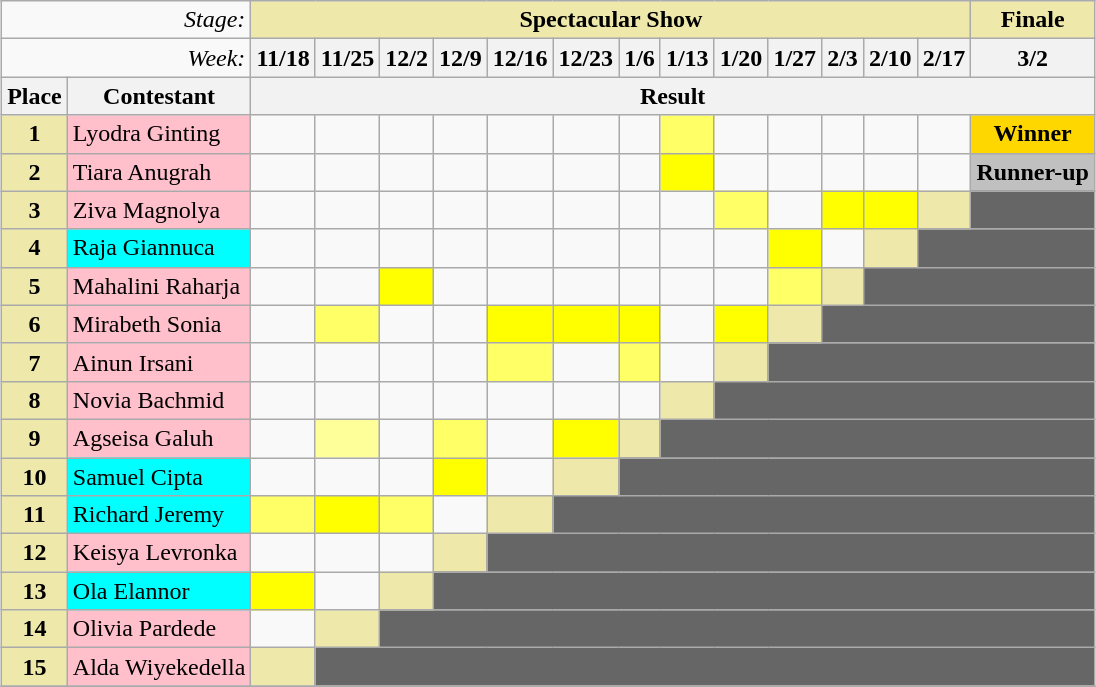<table class="wikitable" style="margin: 1em auto;">
<tr>
<td colspan="2" align="right"><em>Stage:</em></td>
<td colspan="13" bgcolor="palegoldenrod" align="Center"><strong>Spectacular Show</strong></td>
<td bgcolor="palegoldenrod" align="Center"><strong>Finale</strong></td>
</tr>
<tr>
<td colspan="2" align="right"><em>Week:</em></td>
<th>11/18</th>
<th>11/25</th>
<th>12/2</th>
<th>12/9</th>
<th>12/16</th>
<th>12/23</th>
<th>1/6</th>
<th>1/13</th>
<th>1/20</th>
<th>1/27</th>
<th>2/3</th>
<th>2/10</th>
<th>2/17</th>
<th>3/2</th>
</tr>
<tr>
<th>Place</th>
<th>Contestant</th>
<th colspan="15" align="center">Result</th>
</tr>
<tr>
<td align="center" bgcolor="palegoldenrod"><strong>1</strong></td>
<td bgcolor="pink">Lyodra Ginting</td>
<td></td>
<td></td>
<td></td>
<td></td>
<td></td>
<td></td>
<td></td>
<td bgcolor="FFFF66" align="center"></td>
<td></td>
<td></td>
<td></td>
<td></td>
<td></td>
<td align="center" bgcolor="gold"><strong>Winner</strong></td>
</tr>
<tr>
<td align="center" bgcolor="palegoldenrod"><strong>2</strong></td>
<td bgcolor="pink">Tiara Anugrah</td>
<td></td>
<td></td>
<td></td>
<td></td>
<td></td>
<td></td>
<td></td>
<td bgcolor="FFFF00" align="center"></td>
<td></td>
<td></td>
<td></td>
<td></td>
<td></td>
<td align="center" bgcolor="silver"><strong>Runner-up</strong></td>
</tr>
<tr>
<td align="center" bgcolor="palegoldenrod"><strong>3</strong></td>
<td bgcolor="pink">Ziva Magnolya</td>
<td></td>
<td></td>
<td></td>
<td></td>
<td></td>
<td></td>
<td></td>
<td></td>
<td bgcolor="FFFF66" align="center"></td>
<td></td>
<td bgcolor="FFFF00" align="center"></td>
<td bgcolor="FFFF00" align="center"></td>
<td bgcolor="palegoldenrod" align="center"></td>
<td colspan="3" bgcolor="666666"></td>
</tr>
<tr>
<td align="center" bgcolor="palegoldenrod"><strong>4</strong></td>
<td bgcolor="cyan">Raja Giannuca</td>
<td></td>
<td></td>
<td></td>
<td></td>
<td></td>
<td></td>
<td></td>
<td></td>
<td></td>
<td bgcolor="FFFF00" align="center"></td>
<td></td>
<td bgcolor="palegoldenrod" align="center"></td>
<td colspan="4" bgcolor="666666"></td>
</tr>
<tr>
<td align="center" bgcolor="palegoldenrod"><strong>5</strong></td>
<td bgcolor="pink">Mahalini Raharja</td>
<td></td>
<td></td>
<td bgcolor="FFFF00" align="center"></td>
<td></td>
<td></td>
<td></td>
<td></td>
<td></td>
<td></td>
<td bgcolor="FFFF66" align="center"></td>
<td bgcolor="palegoldenrod" align="center"></td>
<td colspan="5" bgcolor="666666"></td>
</tr>
<tr>
<td align="center" bgcolor="palegoldenrod"><strong>6</strong></td>
<td bgcolor="pink">Mirabeth Sonia</td>
<td></td>
<td bgcolor="FFFF66" align="center"></td>
<td></td>
<td></td>
<td bgcolor="FFFF00" align="center"></td>
<td bgcolor="FFFF00" align="center"></td>
<td bgcolor="FFFF00" align="center"></td>
<td></td>
<td bgcolor="FFFF00" align="center"></td>
<td bgcolor="palegoldenrod" align="center"></td>
<td colspan="6" bgcolor="666666"></td>
</tr>
<tr>
<td align="center" bgcolor="palegoldenrod"><strong>7</strong></td>
<td bgcolor="pink">Ainun Irsani</td>
<td></td>
<td></td>
<td></td>
<td></td>
<td bgcolor="FFFF66" align="center"></td>
<td></td>
<td bgcolor="FFFF66" align="center"></td>
<td></td>
<td bgcolor="palegoldenrod" align="center"></td>
<td colspan="7" bgcolor="666666"></td>
</tr>
<tr>
<td align="center" bgcolor="palegoldenrod"><strong>8</strong></td>
<td bgcolor="pink">Novia Bachmid</td>
<td></td>
<td></td>
<td></td>
<td></td>
<td></td>
<td></td>
<td></td>
<td bgcolor="palegoldenrod" align="center"></td>
<td colspan="8" bgcolor="666666"></td>
</tr>
<tr>
<td align="center" bgcolor="palegoldenrod"><strong>9</strong></td>
<td bgcolor="pink">Agseisa Galuh</td>
<td></td>
<td bgcolor="FFFF99" align="center"></td>
<td></td>
<td bgcolor="FFFF66" align="center"></td>
<td></td>
<td bgcolor="FFFF00" align="center"></td>
<td bgcolor="palegoldenrod" align="center"></td>
<td colspan="9" bgcolor="666666"></td>
</tr>
<tr>
<td align="center" bgcolor="palegoldenrod"><strong>10</strong></td>
<td bgcolor="cyan">Samuel Cipta</td>
<td></td>
<td></td>
<td></td>
<td bgcolor="FFFF00" align="center"></td>
<td></td>
<td bgcolor="palegoldenrod" align="center"></td>
<td colspan="10" bgcolor="666666"></td>
</tr>
<tr>
<td align="center" bgcolor="palegoldenrod"><strong>11</strong></td>
<td bgcolor="cyan">Richard Jeremy</td>
<td bgcolor="FFFF66" align="center"></td>
<td bgcolor="FFFF00" align="center"></td>
<td bgcolor="FFFF66" align="center"></td>
<td></td>
<td bgcolor="palegoldenrod" align="center"></td>
<td colspan="11" bgcolor="666666"></td>
</tr>
<tr>
<td align="center" bgcolor="palegoldenrod"><strong>12</strong></td>
<td bgcolor="pink">Keisya Levronka</td>
<td></td>
<td></td>
<td></td>
<td bgcolor="palegoldenrod" align="center"></td>
<td colspan="12" bgcolor="666666"></td>
</tr>
<tr>
<td align="center" bgcolor="palegoldenrod"><strong>13</strong></td>
<td bgcolor="cyan">Ola Elannor</td>
<td bgcolor="FFFF00" align="center"></td>
<td></td>
<td bgcolor="palegoldenrod" align="center"></td>
<td colspan="13" bgcolor="666666"></td>
</tr>
<tr>
<td align="center" bgcolor="palegoldenrod"><strong>14</strong></td>
<td bgcolor="pink">Olivia Pardede</td>
<td></td>
<td bgcolor="palegoldenrod" align="center"></td>
<td colspan="14" bgcolor="666666"></td>
</tr>
<tr>
<td align="center" bgcolor="palegoldenrod"><strong>15</strong></td>
<td bgcolor="pink">Alda Wiyekedella</td>
<td bgcolor="palegoldenrod" align="center"></td>
<td colspan="15" bgcolor="666666"></td>
</tr>
<tr>
</tr>
</table>
